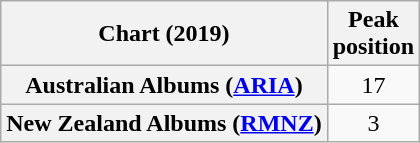<table class="wikitable sortable plainrowheaders" style="text-align:center">
<tr>
<th scope="col">Chart (2019)</th>
<th scope="col">Peak<br> position</th>
</tr>
<tr>
<th scope="row">Australian Albums (<a href='#'>ARIA</a>)</th>
<td>17</td>
</tr>
<tr>
<th scope="row">New Zealand Albums (<a href='#'>RMNZ</a>)</th>
<td>3</td>
</tr>
</table>
